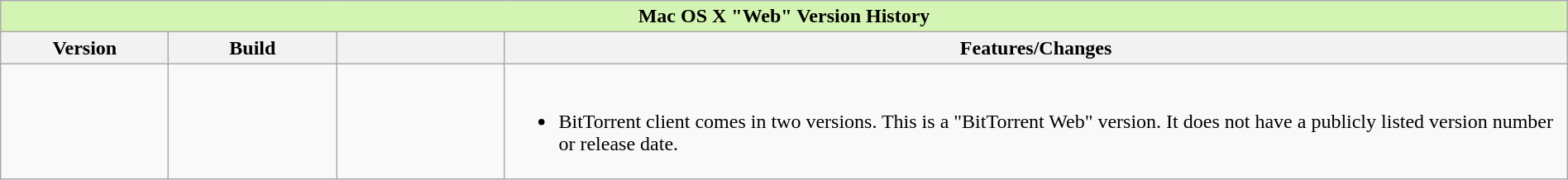<table class="wikitable collapsible" style="width:100%">
<tr>
<th style="background:#d4f4b4;" colspan="5">Mac OS X "Web" Version History</th>
</tr>
<tr>
<th style="width:8em;">Version</th>
<th style="width:8em;">Build</th>
<th style="width:8em;"></th>
<th>Features/Changes</th>
</tr>
<tr>
<td></td>
<td></td>
<td></td>
<td><br><ul><li>BitTorrent client comes in two versions. This is a "BitTorrent Web" version. It does not have a publicly listed version number or release date.</li></ul></td>
</tr>
</table>
